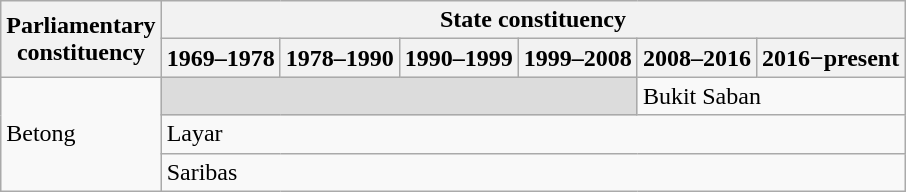<table class="wikitable">
<tr>
<th rowspan="2">Parliamentary<br>constituency</th>
<th colspan="6">State constituency</th>
</tr>
<tr>
<th>1969–1978</th>
<th>1978–1990</th>
<th>1990–1999</th>
<th>1999–2008</th>
<th>2008–2016</th>
<th>2016−present</th>
</tr>
<tr>
<td rowspan="3">Betong</td>
<td colspan="4" bgcolor="dcdcdc"></td>
<td colspan="2">Bukit Saban</td>
</tr>
<tr>
<td colspan="6">Layar</td>
</tr>
<tr>
<td colspan="6">Saribas</td>
</tr>
</table>
